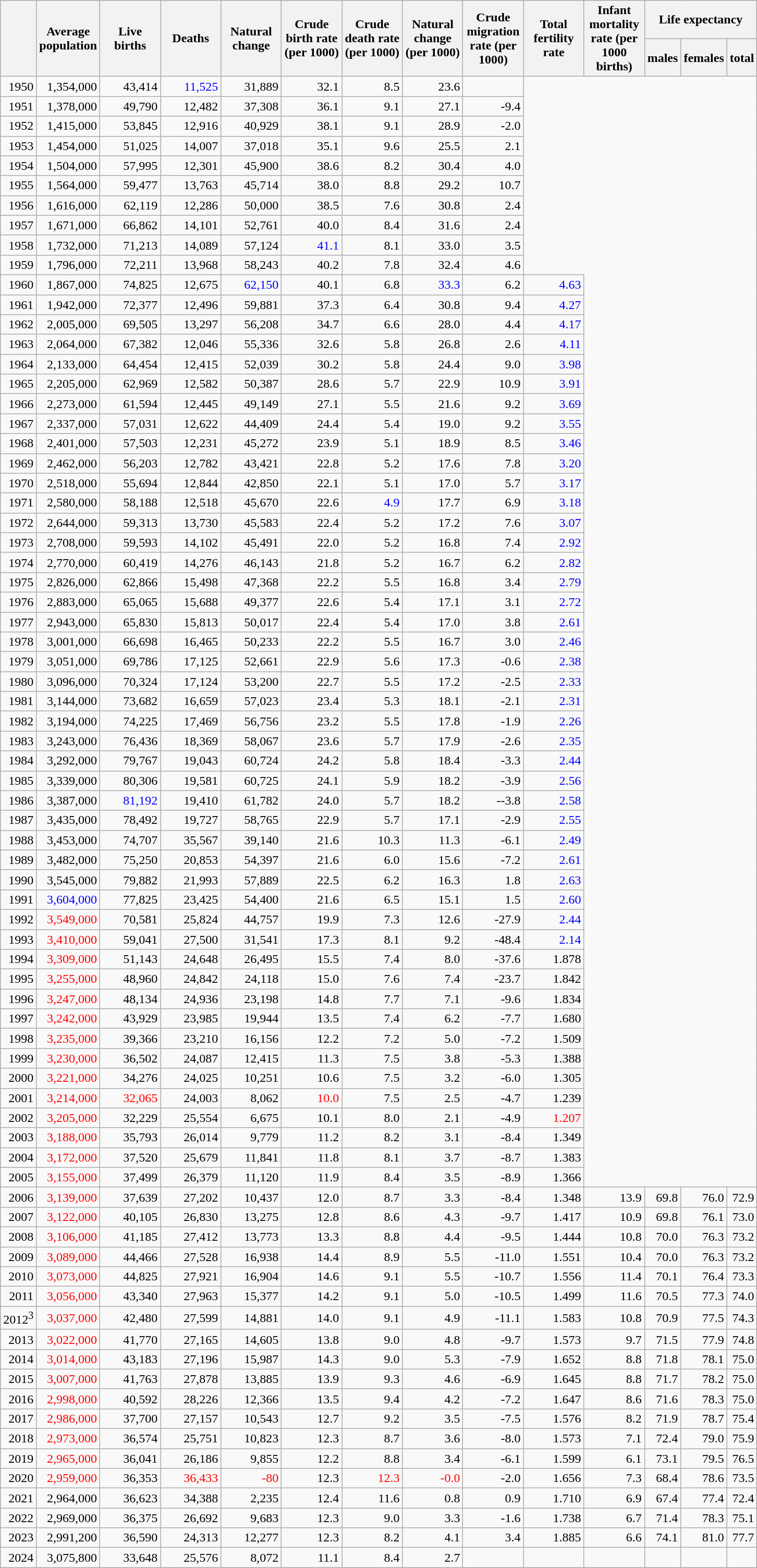<table class="wikitable sortable" style="text-align: right;">
<tr>
<th rowspan=2></th>
<th rowspan=2 width="70pt">Average population</th>
<th rowspan=2 width="70pt">Live births</th>
<th rowspan=2 width="70pt">Deaths</th>
<th rowspan=2 width="70pt">Natural change</th>
<th rowspan=2 width="70pt">Crude birth rate (per 1000)</th>
<th rowspan=2 width="70pt">Crude death rate (per 1000)</th>
<th rowspan=2 width="70pt">Natural change (per 1000)</th>
<th rowspan=2 width="70pt">Crude migration rate (per 1000)</th>
<th rowspan=2 width="70pt">Total fertility rate</th>
<th rowspan=2 width="70pt">Infant mortality rate (per 1000 births)</th>
<th colspan=3 width="70pt">Life expectancy</th>
</tr>
<tr>
<th>males</th>
<th>females</th>
<th>total</th>
</tr>
<tr>
<td>1950</td>
<td>1,354,000</td>
<td>43,414</td>
<td align="right" style="color: blue">11,525</td>
<td>31,889</td>
<td>32.1</td>
<td>8.5</td>
<td>23.6</td>
<td></td>
</tr>
<tr>
<td>1951</td>
<td>1,378,000</td>
<td>49,790</td>
<td>12,482</td>
<td>37,308</td>
<td>36.1</td>
<td>9.1</td>
<td>27.1</td>
<td>-9.4</td>
</tr>
<tr>
<td>1952</td>
<td>1,415,000</td>
<td>53,845</td>
<td>12,916</td>
<td>40,929</td>
<td>38.1</td>
<td>9.1</td>
<td>28.9</td>
<td>-2.0</td>
</tr>
<tr>
<td>1953</td>
<td>1,454,000</td>
<td>51,025</td>
<td>14,007</td>
<td>37,018</td>
<td>35.1</td>
<td>9.6</td>
<td>25.5</td>
<td>2.1</td>
</tr>
<tr>
<td>1954</td>
<td>1,504,000</td>
<td>57,995</td>
<td>12,301</td>
<td>45,900</td>
<td>38.6</td>
<td>8.2</td>
<td>30.4</td>
<td>4.0</td>
</tr>
<tr>
<td>1955</td>
<td>1,564,000</td>
<td>59,477</td>
<td>13,763</td>
<td>45,714</td>
<td>38.0</td>
<td>8.8</td>
<td>29.2</td>
<td>10.7</td>
</tr>
<tr>
<td>1956</td>
<td>1,616,000</td>
<td>62,119</td>
<td>12,286</td>
<td>50,000</td>
<td>38.5</td>
<td>7.6</td>
<td>30.8</td>
<td>2.4</td>
</tr>
<tr>
<td>1957</td>
<td>1,671,000</td>
<td>66,862</td>
<td>14,101</td>
<td>52,761</td>
<td>40.0</td>
<td>8.4</td>
<td>31.6</td>
<td>2.4</td>
</tr>
<tr>
<td>1958</td>
<td>1,732,000</td>
<td>71,213</td>
<td>14,089</td>
<td>57,124</td>
<td style="color: blue">41.1</td>
<td>8.1</td>
<td>33.0</td>
<td>3.5</td>
</tr>
<tr>
<td>1959</td>
<td>1,796,000</td>
<td>72,211</td>
<td>13,968</td>
<td>58,243</td>
<td>40.2</td>
<td>7.8</td>
<td>32.4</td>
<td>4.6</td>
</tr>
<tr>
<td>1960</td>
<td>1,867,000</td>
<td>74,825</td>
<td>12,675</td>
<td style="color: blue">62,150</td>
<td>40.1</td>
<td>6.8</td>
<td style="color: blue">33.3</td>
<td>6.2</td>
<td align="right" style="color: blue">4.63</td>
</tr>
<tr>
<td>1961</td>
<td>1,942,000</td>
<td>72,377</td>
<td>12,496</td>
<td>59,881</td>
<td>37.3</td>
<td>6.4</td>
<td>30.8</td>
<td>9.4</td>
<td align="right" style="color: blue">4.27</td>
</tr>
<tr>
<td>1962</td>
<td>2,005,000</td>
<td>69,505</td>
<td>13,297</td>
<td>56,208</td>
<td>34.7</td>
<td>6.6</td>
<td>28.0</td>
<td>4.4</td>
<td align="right" style="color: blue">4.17</td>
</tr>
<tr>
<td>1963</td>
<td>2,064,000</td>
<td>67,382</td>
<td>12,046</td>
<td>55,336</td>
<td>32.6</td>
<td>5.8</td>
<td>26.8</td>
<td>2.6</td>
<td align="right" style="color: blue">4.11</td>
</tr>
<tr>
<td>1964</td>
<td>2,133,000</td>
<td>64,454</td>
<td>12,415</td>
<td>52,039</td>
<td>30.2</td>
<td>5.8</td>
<td>24.4</td>
<td>9.0</td>
<td align="right" style="color: blue">3.98</td>
</tr>
<tr>
<td>1965</td>
<td>2,205,000</td>
<td>62,969</td>
<td>12,582</td>
<td>50,387</td>
<td>28.6</td>
<td>5.7</td>
<td>22.9</td>
<td>10.9</td>
<td align="right" style="color: blue">3.91</td>
</tr>
<tr>
<td>1966</td>
<td>2,273,000</td>
<td>61,594</td>
<td>12,445</td>
<td>49,149</td>
<td>27.1</td>
<td>5.5</td>
<td>21.6</td>
<td>9.2</td>
<td align="right" style="color: blue">3.69</td>
</tr>
<tr>
<td>1967</td>
<td>2,337,000</td>
<td>57,031</td>
<td>12,622</td>
<td>44,409</td>
<td>24.4</td>
<td>5.4</td>
<td>19.0</td>
<td>9.2</td>
<td align="right" style="color: blue">3.55</td>
</tr>
<tr>
<td>1968</td>
<td>2,401,000</td>
<td>57,503</td>
<td>12,231</td>
<td>45,272</td>
<td>23.9</td>
<td>5.1</td>
<td>18.9</td>
<td>8.5</td>
<td align="right" style="color: blue">3.46</td>
</tr>
<tr>
<td>1969</td>
<td>2,462,000</td>
<td>56,203</td>
<td>12,782</td>
<td>43,421</td>
<td>22.8</td>
<td>5.2</td>
<td>17.6</td>
<td>7.8</td>
<td align="right" style="color: blue">3.20</td>
</tr>
<tr>
<td>1970</td>
<td>2,518,000</td>
<td>55,694</td>
<td>12,844</td>
<td>42,850</td>
<td>22.1</td>
<td>5.1</td>
<td>17.0</td>
<td>5.7</td>
<td align="right" style="color: blue">3.17</td>
</tr>
<tr>
<td>1971</td>
<td>2,580,000</td>
<td>58,188</td>
<td>12,518</td>
<td>45,670</td>
<td>22.6</td>
<td style="color: blue">4.9</td>
<td>17.7</td>
<td>6.9</td>
<td align="right" style="color: blue">3.18</td>
</tr>
<tr>
<td>1972</td>
<td>2,644,000</td>
<td>59,313</td>
<td>13,730</td>
<td>45,583</td>
<td>22.4</td>
<td>5.2</td>
<td>17.2</td>
<td>7.6</td>
<td align="right" style="color: blue">3.07</td>
</tr>
<tr>
<td>1973</td>
<td>2,708,000</td>
<td>59,593</td>
<td>14,102</td>
<td>45,491</td>
<td>22.0</td>
<td>5.2</td>
<td>16.8</td>
<td>7.4</td>
<td align="right" style="color: blue">2.92</td>
</tr>
<tr>
<td>1974</td>
<td>2,770,000</td>
<td>60,419</td>
<td>14,276</td>
<td>46,143</td>
<td>21.8</td>
<td>5.2</td>
<td>16.7</td>
<td>6.2</td>
<td align="right" style="color: blue">2.82</td>
</tr>
<tr>
<td>1975</td>
<td>2,826,000</td>
<td>62,866</td>
<td>15,498</td>
<td>47,368</td>
<td>22.2</td>
<td>5.5</td>
<td>16.8</td>
<td>3.4</td>
<td align="right" style="color: blue">2.79</td>
</tr>
<tr>
<td>1976</td>
<td>2,883,000</td>
<td>65,065</td>
<td>15,688</td>
<td>49,377</td>
<td>22.6</td>
<td>5.4</td>
<td>17.1</td>
<td>3.1</td>
<td align="right" style="color: blue">2.72</td>
</tr>
<tr>
<td>1977</td>
<td>2,943,000</td>
<td>65,830</td>
<td>15,813</td>
<td>50,017</td>
<td>22.4</td>
<td>5.4</td>
<td>17.0</td>
<td>3.8</td>
<td align="right" style="color: blue">2.61</td>
</tr>
<tr>
<td>1978</td>
<td>3,001,000</td>
<td>66,698</td>
<td>16,465</td>
<td>50,233</td>
<td>22.2</td>
<td>5.5</td>
<td>16.7</td>
<td>3.0</td>
<td align="right" style="color: blue">2.46</td>
</tr>
<tr>
<td>1979</td>
<td>3,051,000</td>
<td>69,786</td>
<td>17,125</td>
<td>52,661</td>
<td>22.9</td>
<td>5.6</td>
<td>17.3</td>
<td>-0.6</td>
<td align="right" style="color: blue">2.38</td>
</tr>
<tr>
<td>1980</td>
<td>3,096,000</td>
<td>70,324</td>
<td>17,124</td>
<td>53,200</td>
<td>22.7</td>
<td>5.5</td>
<td>17.2</td>
<td>-2.5</td>
<td align="right" style="color: blue">2.33</td>
</tr>
<tr>
<td>1981</td>
<td>3,144,000</td>
<td>73,682</td>
<td>16,659</td>
<td>57,023</td>
<td>23.4</td>
<td>5.3</td>
<td>18.1</td>
<td>-2.1</td>
<td align="right" style="color: blue">2.31</td>
</tr>
<tr>
<td>1982</td>
<td>3,194,000</td>
<td>74,225</td>
<td>17,469</td>
<td>56,756</td>
<td>23.2</td>
<td>5.5</td>
<td>17.8</td>
<td>-1.9</td>
<td align="right" style="color: blue">2.26</td>
</tr>
<tr>
<td>1983</td>
<td>3,243,000</td>
<td>76,436</td>
<td>18,369</td>
<td>58,067</td>
<td>23.6</td>
<td>5.7</td>
<td>17.9</td>
<td>-2.6</td>
<td align="right" style="color: blue">2.35</td>
</tr>
<tr>
<td>1984</td>
<td>3,292,000</td>
<td>79,767</td>
<td>19,043</td>
<td>60,724</td>
<td>24.2</td>
<td>5.8</td>
<td>18.4</td>
<td>-3.3</td>
<td align="right" style="color: blue">2.44</td>
</tr>
<tr>
<td>1985</td>
<td>3,339,000</td>
<td>80,306</td>
<td>19,581</td>
<td>60,725</td>
<td>24.1</td>
<td>5.9</td>
<td>18.2</td>
<td>-3.9</td>
<td align="right" style="color: blue">2.56</td>
</tr>
<tr>
<td>1986</td>
<td>3,387,000</td>
<td align="right" style="color: blue">81,192</td>
<td>19,410</td>
<td>61,782</td>
<td>24.0</td>
<td>5.7</td>
<td>18.2</td>
<td>--3.8</td>
<td align="right" style="color: blue">2.58</td>
</tr>
<tr>
<td>1987</td>
<td>3,435,000</td>
<td>78,492</td>
<td>19,727</td>
<td>58,765</td>
<td>22.9</td>
<td>5.7</td>
<td>17.1</td>
<td>-2.9</td>
<td align="right" style="color: blue">2.55</td>
</tr>
<tr>
<td>1988</td>
<td>3,453,000</td>
<td>74,707</td>
<td>35,567</td>
<td>39,140</td>
<td>21.6</td>
<td>10.3</td>
<td>11.3</td>
<td>-6.1</td>
<td align="right" style="color: blue">2.49</td>
</tr>
<tr>
<td>1989</td>
<td>3,482,000</td>
<td>75,250</td>
<td>20,853</td>
<td>54,397</td>
<td>21.6</td>
<td>6.0</td>
<td>15.6</td>
<td>-7.2</td>
<td align="right" style="color: blue">2.61</td>
</tr>
<tr>
<td>1990</td>
<td>3,545,000</td>
<td>79,882</td>
<td>21,993</td>
<td>57,889</td>
<td>22.5</td>
<td>6.2</td>
<td>16.3</td>
<td>1.8</td>
<td align="right" style="color: blue">2.63</td>
</tr>
<tr>
<td>1991</td>
<td align="right" style="color: blue">3,604,000</td>
<td>77,825</td>
<td>23,425</td>
<td>54,400</td>
<td>21.6</td>
<td>6.5</td>
<td>15.1</td>
<td>1.5</td>
<td align="right" style="color: blue">2.60</td>
</tr>
<tr>
<td>1992</td>
<td align="right" style="color: red">3,549,000</td>
<td>70,581</td>
<td>25,824</td>
<td>44,757</td>
<td>19.9</td>
<td>7.3</td>
<td>12.6</td>
<td>-27.9</td>
<td align="right" style="color: blue">2.44</td>
</tr>
<tr>
<td>1993</td>
<td align="right" style="color: red">3,410,000</td>
<td>59,041</td>
<td>27,500</td>
<td>31,541</td>
<td>17.3</td>
<td>8.1</td>
<td>9.2</td>
<td>-48.4</td>
<td align="right" style="color: blue">2.14</td>
</tr>
<tr>
<td>1994</td>
<td align="right" style="color: red">3,309,000</td>
<td>51,143</td>
<td>24,648</td>
<td>26,495</td>
<td>15.5</td>
<td>7.4</td>
<td>8.0</td>
<td>-37.6</td>
<td>1.878</td>
</tr>
<tr>
<td>1995</td>
<td align="right" style="color: red">3,255,000</td>
<td>48,960</td>
<td>24,842</td>
<td>24,118</td>
<td>15.0</td>
<td>7.6</td>
<td>7.4</td>
<td>-23.7</td>
<td>1.842</td>
</tr>
<tr>
<td>1996</td>
<td align="right" style="color: red">3,247,000</td>
<td>48,134</td>
<td>24,936</td>
<td>23,198</td>
<td>14.8</td>
<td>7.7</td>
<td>7.1</td>
<td>-9.6</td>
<td>1.834</td>
</tr>
<tr>
<td>1997</td>
<td align="right" style="color: red">3,242,000</td>
<td>43,929</td>
<td>23,985</td>
<td>19,944</td>
<td>13.5</td>
<td>7.4</td>
<td>6.2</td>
<td>-7.7</td>
<td>1.680</td>
</tr>
<tr>
<td>1998</td>
<td align="right" style="color: red">3,235,000</td>
<td>39,366</td>
<td>23,210</td>
<td>16,156</td>
<td>12.2</td>
<td>7.2</td>
<td>5.0</td>
<td>-7.2</td>
<td>1.509</td>
</tr>
<tr>
<td>1999</td>
<td align="right" style="color: red">3,230,000</td>
<td>36,502</td>
<td>24,087</td>
<td>12,415</td>
<td>11.3</td>
<td>7.5</td>
<td>3.8</td>
<td>-5.3</td>
<td>1.388</td>
</tr>
<tr>
<td>2000</td>
<td align="right" style="color: red">3,221,000</td>
<td>34,276</td>
<td>24,025</td>
<td>10,251</td>
<td>10.6</td>
<td>7.5</td>
<td>3.2</td>
<td>-6.0</td>
<td>1.305</td>
</tr>
<tr>
<td>2001</td>
<td align="right" style="color: red">3,214,000</td>
<td align="right" style="color: red">32,065</td>
<td>24,003</td>
<td>8,062</td>
<td style="color: red">10.0</td>
<td>7.5</td>
<td>2.5</td>
<td>-4.7</td>
<td>1.239</td>
</tr>
<tr>
<td>2002</td>
<td align="right" style="color: red">3,205,000</td>
<td>32,229</td>
<td>25,554</td>
<td>6,675</td>
<td>10.1</td>
<td>8.0</td>
<td>2.1</td>
<td>-4.9</td>
<td style="color: red">1.207</td>
</tr>
<tr>
<td>2003</td>
<td align="right" style="color: red">3,188,000</td>
<td>35,793</td>
<td>26,014</td>
<td>9,779</td>
<td>11.2</td>
<td>8.2</td>
<td>3.1</td>
<td>-8.4</td>
<td>1.349</td>
</tr>
<tr>
<td>2004</td>
<td align="right" style="color: red">3,172,000</td>
<td>37,520</td>
<td>25,679</td>
<td>11,841</td>
<td>11.8</td>
<td>8.1</td>
<td>3.7</td>
<td>-8.7</td>
<td>1.383</td>
</tr>
<tr>
<td>2005</td>
<td align="right" style="color: red">3,155,000</td>
<td>37,499</td>
<td>26,379</td>
<td>11,120</td>
<td>11.9</td>
<td>8.4</td>
<td>3.5</td>
<td>-8.9</td>
<td>1.366</td>
</tr>
<tr>
<td>2006</td>
<td align="right" style="color: red">3,139,000</td>
<td>37,639</td>
<td>27,202</td>
<td>10,437</td>
<td>12.0</td>
<td>8.7</td>
<td>3.3</td>
<td>-8.4</td>
<td>1.348</td>
<td>13.9</td>
<td>69.8</td>
<td>76.0</td>
<td>72.9</td>
</tr>
<tr>
<td>2007</td>
<td align="right" style="color: red">3,122,000</td>
<td>40,105</td>
<td>26,830</td>
<td>13,275</td>
<td>12.8</td>
<td>8.6</td>
<td>4.3</td>
<td>-9.7</td>
<td>1.417</td>
<td>10.9</td>
<td>69.8</td>
<td>76.1</td>
<td>73.0</td>
</tr>
<tr>
<td>2008</td>
<td align="right" style="color: red">3,106,000</td>
<td>41,185</td>
<td>27,412</td>
<td>13,773</td>
<td>13.3</td>
<td>8.8</td>
<td>4.4</td>
<td>-9.5</td>
<td>1.444</td>
<td>10.8</td>
<td>70.0</td>
<td>76.3</td>
<td>73.2</td>
</tr>
<tr>
<td>2009</td>
<td align="right" style="color: red">3,089,000</td>
<td>44,466</td>
<td>27,528</td>
<td>16,938</td>
<td>14.4</td>
<td>8.9</td>
<td>5.5</td>
<td>-11.0</td>
<td>1.551</td>
<td>10.4</td>
<td>70.0</td>
<td>76.3</td>
<td>73.2</td>
</tr>
<tr>
<td>2010</td>
<td align="right" style="color: red">3,073,000</td>
<td>44,825</td>
<td>27,921</td>
<td>16,904</td>
<td>14.6</td>
<td>9.1</td>
<td>5.5</td>
<td>-10.7</td>
<td>1.556</td>
<td>11.4</td>
<td>70.1</td>
<td>76.4</td>
<td>73.3</td>
</tr>
<tr>
<td>2011</td>
<td align="right" style="color: red">3,056,000</td>
<td>43,340</td>
<td>27,963</td>
<td>15,377</td>
<td>14.2</td>
<td>9.1</td>
<td>5.0</td>
<td>-10.5</td>
<td>1.499</td>
<td>11.6</td>
<td>70.5</td>
<td>77.3</td>
<td>74.0</td>
</tr>
<tr>
<td>2012<sup>3</sup></td>
<td align="right" style="color: red">3,037,000</td>
<td>42,480</td>
<td>27,599</td>
<td>14,881</td>
<td>14.0</td>
<td>9.1</td>
<td>4.9</td>
<td>-11.1</td>
<td>1.583</td>
<td>10.8</td>
<td>70.9</td>
<td>77.5</td>
<td>74.3</td>
</tr>
<tr>
<td>2013</td>
<td align="right" style="color: red">3,022,000</td>
<td>41,770</td>
<td>27,165</td>
<td>14,605</td>
<td>13.8</td>
<td>9.0</td>
<td>4.8</td>
<td>-9.7</td>
<td>1.573</td>
<td>9.7</td>
<td>71.5</td>
<td>77.9</td>
<td>74.8</td>
</tr>
<tr>
<td>2014</td>
<td align="right" style="color: red">3,014,000</td>
<td>43,183</td>
<td>27,196</td>
<td>15,987</td>
<td>14.3</td>
<td>9.0</td>
<td>5.3</td>
<td>-7.9</td>
<td>1.652</td>
<td>8.8</td>
<td>71.8</td>
<td>78.1</td>
<td>75.0</td>
</tr>
<tr>
<td>2015</td>
<td align="right" style="color: red">3,007,000</td>
<td>41,763</td>
<td>27,878</td>
<td>13,885</td>
<td>13.9</td>
<td>9.3</td>
<td>4.6</td>
<td>-6.9</td>
<td>1.645</td>
<td>8.8</td>
<td>71.7</td>
<td>78.2</td>
<td>75.0</td>
</tr>
<tr>
<td>2016</td>
<td align="right" style="color: red">2,998,000</td>
<td>40,592</td>
<td>28,226</td>
<td>12,366</td>
<td>13.5</td>
<td>9.4</td>
<td>4.2</td>
<td>-7.2</td>
<td>1.647</td>
<td>8.6</td>
<td>71.6</td>
<td>78.3</td>
<td>75.0</td>
</tr>
<tr>
<td>2017</td>
<td align="right" style="color: red">2,986,000</td>
<td>37,700</td>
<td>27,157</td>
<td>10,543</td>
<td>12.7</td>
<td>9.2</td>
<td>3.5</td>
<td>-7.5</td>
<td>1.576</td>
<td>8.2</td>
<td>71.9</td>
<td>78.7</td>
<td>75.4</td>
</tr>
<tr>
<td>2018</td>
<td align="right" style="color: red">2,973,000</td>
<td>36,574</td>
<td>25,751</td>
<td>10,823</td>
<td>12.3</td>
<td>8.7</td>
<td>3.6</td>
<td>-8.0</td>
<td>1.573</td>
<td>7.1</td>
<td>72.4</td>
<td>79.0</td>
<td>75.9</td>
</tr>
<tr>
<td>2019</td>
<td align="right" style="color: red">2,965,000</td>
<td>36,041</td>
<td>26,186</td>
<td>9,855</td>
<td>12.2</td>
<td>8.8</td>
<td>3.4</td>
<td>-6.1</td>
<td>1.599</td>
<td>6.1</td>
<td>73.1</td>
<td>79.5</td>
<td>76.5</td>
</tr>
<tr>
<td>2020</td>
<td align="right" style="color: red">2,959,000</td>
<td>36,353</td>
<td style="color: red">36,433</td>
<td style="color: red">-80</td>
<td>12.3</td>
<td style="color: red">12.3</td>
<td style="color: red">-0.0</td>
<td>-2.0</td>
<td>1.656</td>
<td>7.3</td>
<td>68.4</td>
<td>78.6</td>
<td>73.5</td>
</tr>
<tr>
<td>2021</td>
<td>2,964,000</td>
<td>36,623</td>
<td>34,388</td>
<td>2,235</td>
<td>12.4</td>
<td>11.6</td>
<td>0.8</td>
<td>0.9</td>
<td>1.710</td>
<td>6.9</td>
<td>67.4</td>
<td>77.4</td>
<td>72.4</td>
</tr>
<tr>
<td>2022</td>
<td>2,969,000</td>
<td>36,375</td>
<td>26,692</td>
<td>9,683</td>
<td>12.3</td>
<td>9.0</td>
<td>3.3</td>
<td>-1.6</td>
<td>1.738</td>
<td>6.7</td>
<td>71.4</td>
<td>78.3</td>
<td>75.1</td>
</tr>
<tr>
<td>2023</td>
<td>2,991,200</td>
<td>36,590</td>
<td>24,313</td>
<td>12,277</td>
<td>12.3</td>
<td>8.2</td>
<td>4.1</td>
<td>3.4</td>
<td>1.885</td>
<td>6.6</td>
<td>74.1</td>
<td>81.0</td>
<td>77.7</td>
</tr>
<tr>
<td>2024</td>
<td>3,075,800</td>
<td>33,648</td>
<td>25,576</td>
<td>8,072</td>
<td>11.1</td>
<td>8.4</td>
<td>2.7</td>
<td></td>
<td></td>
<td></td>
<td></td>
<td></td>
<td></td>
</tr>
</table>
